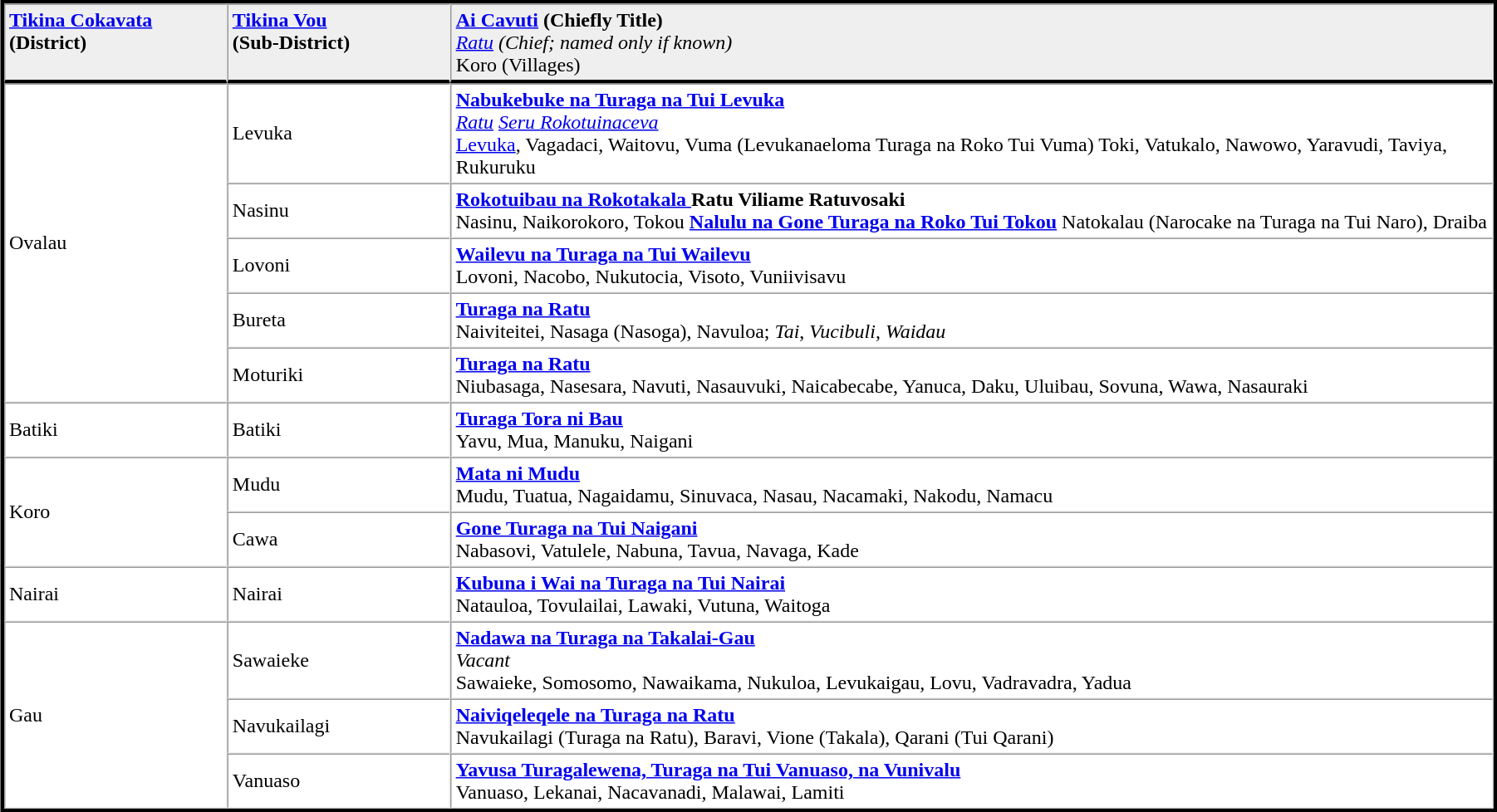<table table width="95%" border="1" align="center" cellpadding=3 cellspacing=0 style="margin:5px; border:3px solid;">
<tr>
<td valign="top" td width="15%" style="border-bottom:3px solid; background:#efefef;"><strong><a href='#'>Tikina Cokavata</a><br>(District)</strong></td>
<td valign="top" td width="15%" style="border-bottom:3px solid; background:#efefef;"><strong><a href='#'>Tikina Vou</a><br>(Sub-District)</strong></td>
<td valign="top" td width="70%" style="border-bottom:3px solid; background:#efefef;"><strong><a href='#'>Ai Cavuti</a> (Chiefly Title)</strong><br><em><a href='#'>Ratu</a> (Chief; named only if known)</em><br>Koro (Villages)</td>
</tr>
<tr>
<td rowspan=5>Ovalau</td>
<td>Levuka</td>
<td><strong><a href='#'>Nabukebuke na Turaga na Tui Levuka</a></strong><br><em><a href='#'>Ratu</a> <a href='#'>Seru Rokotuinaceva</a></em><br><a href='#'>Levuka</a>, Vagadaci, Waitovu, Vuma (Levukanaeloma Turaga na Roko Tui Vuma) Toki, Vatukalo, Nawowo, Yaravudi, Taviya, Rukuruku</td>
</tr>
<tr>
<td>Nasinu</td>
<td><strong><a href='#'>Rokotuibau na Rokotakala </a> Ratu Viliame Ratuvosaki </strong><br>Nasinu, Naikorokoro, Tokou <strong><a href='#'>Nalulu na Gone Turaga na Roko Tui Tokou</a></strong> Natokalau (Narocake na Turaga na Tui Naro), Draiba</td>
</tr>
<tr>
<td>Lovoni</td>
<td><strong><a href='#'>Wailevu na Turaga na Tui Wailevu</a></strong><br>Lovoni, Nacobo, Nukutocia, Visoto, Vuniivisavu</td>
</tr>
<tr>
<td>Bureta</td>
<td><strong><a href='#'>Turaga na Ratu</a></strong><br>Naiviteitei, Nasaga (Nasoga), Navuloa; <em>Tai</em>, <em>Vucibuli</em>, <em>Waidau</em></td>
</tr>
<tr>
<td>Moturiki</td>
<td><strong><a href='#'>Turaga na Ratu</a></strong><br>Niubasaga, Nasesara, Navuti, Nasauvuki, Naicabecabe, Yanuca, Daku, Uluibau, Sovuna, Wawa, Nasauraki</td>
</tr>
<tr>
<td>Batiki</td>
<td>Batiki</td>
<td><strong><a href='#'>Turaga Tora ni Bau</a></strong><br>Yavu, Mua, Manuku, Naigani</td>
</tr>
<tr>
<td rowspan=2>Koro</td>
<td>Mudu</td>
<td><strong><a href='#'>Mata ni Mudu</a></strong><br>Mudu, Tuatua, Nagaidamu, Sinuvaca, Nasau, Nacamaki, Nakodu, Namacu</td>
</tr>
<tr>
<td>Cawa</td>
<td><strong><a href='#'>Gone Turaga na Tui Naigani</a></strong><br>Nabasovi, Vatulele, Nabuna, Tavua, Navaga, Kade</td>
</tr>
<tr>
<td>Nairai</td>
<td>Nairai</td>
<td><strong><a href='#'>Kubuna i Wai na Turaga na Tui Nairai</a></strong><br>Natauloa, Tovulailai, Lawaki, Vutuna, Waitoga</td>
</tr>
<tr>
<td rowspan=3>Gau</td>
<td>Sawaieke</td>
<td><strong><a href='#'>Nadawa na Turaga na Takalai-Gau</a></strong><br><em>Vacant</em><br>Sawaieke, Somosomo, Nawaikama, Nukuloa, Levukaigau, Lovu, Vadravadra, Yadua</td>
</tr>
<tr>
<td>Navukailagi</td>
<td><strong><a href='#'>Naiviqeleqele na Turaga na Ratu</a></strong><br>Navukailagi (Turaga na Ratu), Baravi, Vione (Takala), Qarani (Tui Qarani)</td>
</tr>
<tr>
<td>Vanuaso</td>
<td><strong><a href='#'>Yavusa Turagalewena, Turaga na Tui Vanuaso, na Vunivalu</a></strong><br>Vanuaso, Lekanai, Nacavanadi, Malawai, Lamiti</td>
</tr>
</table>
